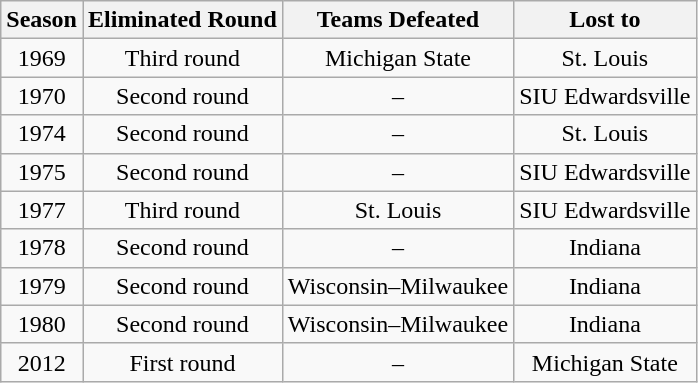<table class="wikitable" style="text-align: center;">
<tr>
<th>Season</th>
<th>Eliminated Round</th>
<th>Teams Defeated</th>
<th>Lost to</th>
</tr>
<tr>
<td>1969</td>
<td>Third round</td>
<td>Michigan State</td>
<td>St. Louis</td>
</tr>
<tr>
<td>1970</td>
<td>Second round</td>
<td>–</td>
<td>SIU Edwardsville</td>
</tr>
<tr>
<td>1974</td>
<td>Second round</td>
<td>–</td>
<td>St. Louis</td>
</tr>
<tr>
<td>1975</td>
<td>Second round</td>
<td>–</td>
<td>SIU Edwardsville</td>
</tr>
<tr>
<td>1977</td>
<td>Third round</td>
<td>St. Louis</td>
<td>SIU Edwardsville</td>
</tr>
<tr>
<td>1978</td>
<td>Second round</td>
<td>–</td>
<td>Indiana</td>
</tr>
<tr>
<td>1979</td>
<td>Second round</td>
<td>Wisconsin–Milwaukee</td>
<td>Indiana</td>
</tr>
<tr>
<td>1980</td>
<td>Second round</td>
<td>Wisconsin–Milwaukee</td>
<td>Indiana</td>
</tr>
<tr>
<td>2012</td>
<td>First round</td>
<td>–</td>
<td>Michigan State</td>
</tr>
</table>
